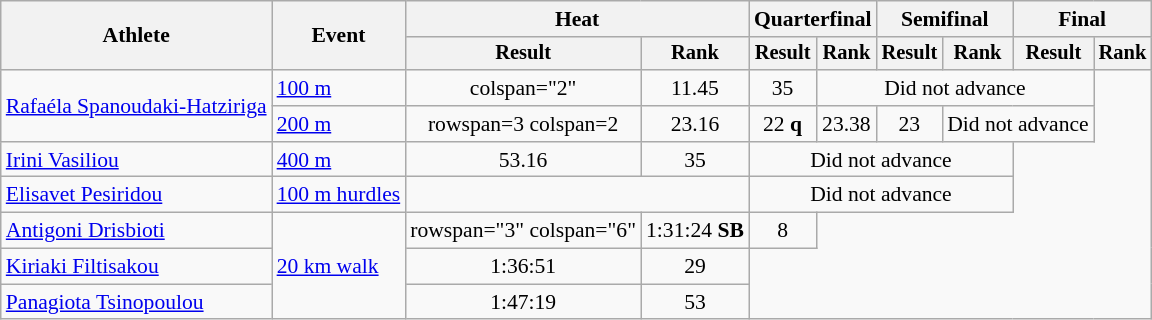<table class="wikitable" style="font-size:90%">
<tr>
<th rowspan="2">Athlete</th>
<th rowspan="2">Event</th>
<th colspan="2">Heat</th>
<th colspan="2">Quarterfinal</th>
<th colspan="2">Semifinal</th>
<th colspan="2">Final</th>
</tr>
<tr style="font-size:95%">
<th>Result</th>
<th>Rank</th>
<th>Result</th>
<th>Rank</th>
<th>Result</th>
<th>Rank</th>
<th>Result</th>
<th>Rank</th>
</tr>
<tr align="center">
<td align=left rowspan=2><a href='#'>Rafaéla Spanoudaki-Hatziriga</a></td>
<td align=left><a href='#'>100 m</a></td>
<td>colspan="2" </td>
<td>11.45</td>
<td>35</td>
<td colspan=4>Did not advance</td>
</tr>
<tr align="center">
<td align=left><a href='#'>200 m</a></td>
<td>rowspan=3 colspan=2 </td>
<td>23.16</td>
<td>22 <strong>q</strong></td>
<td>23.38</td>
<td>23</td>
<td colspan=2>Did not advance</td>
</tr>
<tr align="center">
<td align=left><a href='#'>Irini Vasiliou</a></td>
<td align=left><a href='#'>400 m</a></td>
<td>53.16</td>
<td>35</td>
<td colspan=4>Did not advance</td>
</tr>
<tr align="center">
<td align=left><a href='#'>Elisavet Pesiridou</a></td>
<td align=left><a href='#'>100 m hurdles</a></td>
<td colspan=2></td>
<td colspan=4>Did not advance</td>
</tr>
<tr align="center">
<td align="left"><a href='#'>Antigoni Drisbioti</a></td>
<td align=left rowspan=3><a href='#'>20 km walk</a></td>
<td>rowspan="3" colspan="6" </td>
<td>1:31:24 <strong>SB</strong></td>
<td>8</td>
</tr>
<tr align="center">
<td align="left"><a href='#'>Kiriaki Filtisakou</a></td>
<td>1:36:51</td>
<td>29</td>
</tr>
<tr align="center">
<td align="left"><a href='#'>Panagiota Tsinopoulou</a></td>
<td>1:47:19</td>
<td>53</td>
</tr>
</table>
